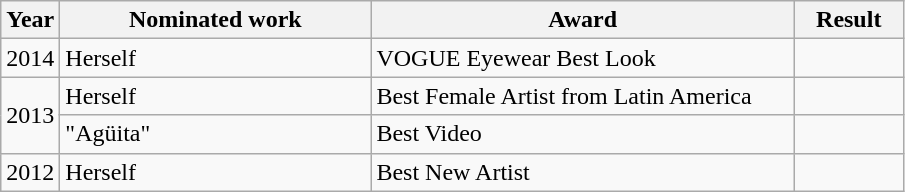<table class="wikitable">
<tr>
<th>Year</th>
<th width="200">Nominated work</th>
<th width="275">Award</th>
<th width="65">Result</th>
</tr>
<tr>
<td>2014</td>
<td>Herself</td>
<td>VOGUE Eyewear Best Look</td>
<td></td>
</tr>
<tr>
<td rowspan="2">2013</td>
<td>Herself</td>
<td>Best Female Artist from Latin America</td>
<td></td>
</tr>
<tr>
<td>"Agüita"</td>
<td>Best Video</td>
<td></td>
</tr>
<tr>
<td>2012</td>
<td>Herself</td>
<td>Best New Artist</td>
<td></td>
</tr>
</table>
